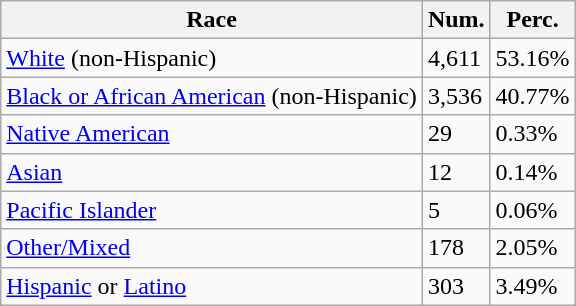<table class="wikitable">
<tr>
<th>Race</th>
<th>Num.</th>
<th>Perc.</th>
</tr>
<tr>
<td><a href='#'>White</a> (non-Hispanic)</td>
<td>4,611</td>
<td>53.16%</td>
</tr>
<tr>
<td><a href='#'>Black or African American</a> (non-Hispanic)</td>
<td>3,536</td>
<td>40.77%</td>
</tr>
<tr>
<td><a href='#'>Native American</a></td>
<td>29</td>
<td>0.33%</td>
</tr>
<tr>
<td><a href='#'>Asian</a></td>
<td>12</td>
<td>0.14%</td>
</tr>
<tr>
<td><a href='#'>Pacific Islander</a></td>
<td>5</td>
<td>0.06%</td>
</tr>
<tr>
<td><a href='#'>Other/Mixed</a></td>
<td>178</td>
<td>2.05%</td>
</tr>
<tr>
<td><a href='#'>Hispanic</a> or <a href='#'>Latino</a></td>
<td>303</td>
<td>3.49%</td>
</tr>
</table>
